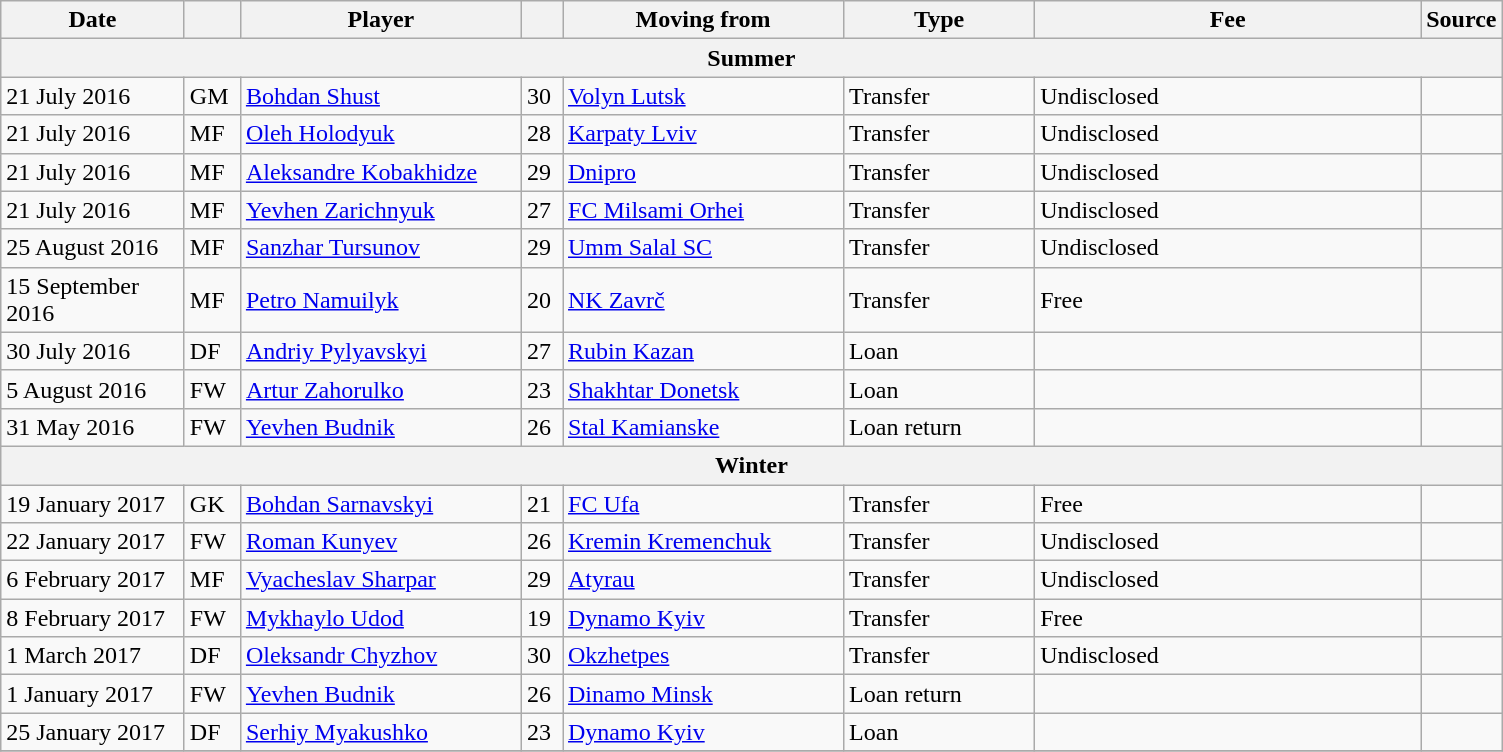<table class="wikitable sortable">
<tr>
<th style="width:115px;">Date</th>
<th style="width:30px;"></th>
<th style="width:180px;">Player</th>
<th style="width:20px;"></th>
<th style="width:180px;">Moving from</th>
<th style="width:120px;" class="unsortable">Type</th>
<th style="width:250px;" class="unsortable">Fee</th>
<th style="width:20px;">Source</th>
</tr>
<tr>
<th colspan=8>Summer</th>
</tr>
<tr>
<td>21 July 2016</td>
<td>GM</td>
<td> <a href='#'>Bohdan Shust</a></td>
<td>30</td>
<td> <a href='#'>Volyn Lutsk</a></td>
<td>Transfer</td>
<td>Undisclosed</td>
<td></td>
</tr>
<tr>
<td>21 July 2016</td>
<td>MF</td>
<td> <a href='#'>Oleh Holodyuk</a></td>
<td>28</td>
<td> <a href='#'>Karpaty Lviv</a></td>
<td>Transfer</td>
<td>Undisclosed</td>
<td></td>
</tr>
<tr>
<td>21 July 2016</td>
<td>MF</td>
<td> <a href='#'>Aleksandre Kobakhidze</a></td>
<td>29</td>
<td> <a href='#'>Dnipro</a></td>
<td>Transfer</td>
<td>Undisclosed</td>
<td></td>
</tr>
<tr>
<td>21 July 2016</td>
<td>MF</td>
<td> <a href='#'>Yevhen Zarichnyuk</a></td>
<td>27</td>
<td> <a href='#'>FC Milsami Orhei</a></td>
<td>Transfer</td>
<td>Undisclosed</td>
<td></td>
</tr>
<tr>
<td>25 August 2016</td>
<td>MF</td>
<td> <a href='#'>Sanzhar Tursunov</a></td>
<td>29</td>
<td> <a href='#'>Umm Salal SC</a></td>
<td>Transfer</td>
<td>Undisclosed</td>
<td></td>
</tr>
<tr>
<td>15 September 2016</td>
<td>MF</td>
<td> <a href='#'>Petro Namuilyk</a></td>
<td>20</td>
<td> <a href='#'>NK Zavrč</a></td>
<td>Transfer</td>
<td>Free</td>
<td></td>
</tr>
<tr>
<td>30 July 2016</td>
<td>DF</td>
<td> <a href='#'>Andriy Pylyavskyi</a></td>
<td>27</td>
<td> <a href='#'>Rubin Kazan</a></td>
<td>Loan</td>
<td></td>
<td></td>
</tr>
<tr>
<td>5 August 2016</td>
<td>FW</td>
<td> <a href='#'>Artur Zahorulko</a></td>
<td>23</td>
<td> <a href='#'>Shakhtar Donetsk</a></td>
<td>Loan</td>
<td></td>
<td></td>
</tr>
<tr>
<td>31 May 2016</td>
<td>FW</td>
<td> <a href='#'>Yevhen Budnik</a></td>
<td>26</td>
<td> <a href='#'>Stal Kamianske</a></td>
<td>Loan return</td>
<td></td>
<td></td>
</tr>
<tr>
<th colspan=8>Winter</th>
</tr>
<tr>
<td>19 January 2017</td>
<td>GK</td>
<td> <a href='#'>Bohdan Sarnavskyi</a></td>
<td>21</td>
<td> <a href='#'>FC Ufa</a></td>
<td>Transfer</td>
<td>Free</td>
<td></td>
</tr>
<tr>
<td>22 January 2017</td>
<td>FW</td>
<td> <a href='#'>Roman Kunyev</a></td>
<td>26</td>
<td> <a href='#'>Kremin Kremenchuk</a></td>
<td>Transfer</td>
<td>Undisclosed</td>
<td></td>
</tr>
<tr>
<td>6 February 2017</td>
<td>MF</td>
<td> <a href='#'>Vyacheslav Sharpar</a></td>
<td>29</td>
<td> <a href='#'>Atyrau</a></td>
<td>Transfer</td>
<td>Undisclosed</td>
<td></td>
</tr>
<tr>
<td>8 February 2017</td>
<td>FW</td>
<td> <a href='#'>Mykhaylo Udod</a></td>
<td>19</td>
<td> <a href='#'>Dynamo Kyiv</a></td>
<td>Transfer</td>
<td>Free</td>
<td></td>
</tr>
<tr>
<td>1 March 2017</td>
<td>DF</td>
<td> <a href='#'>Oleksandr Chyzhov</a></td>
<td>30</td>
<td> <a href='#'>Okzhetpes</a></td>
<td>Transfer</td>
<td>Undisclosed</td>
<td></td>
</tr>
<tr>
<td>1 January 2017</td>
<td>FW</td>
<td> <a href='#'>Yevhen Budnik</a></td>
<td>26</td>
<td> <a href='#'>Dinamo Minsk</a></td>
<td>Loan return</td>
<td></td>
<td></td>
</tr>
<tr>
<td>25 January 2017</td>
<td>DF</td>
<td> <a href='#'>Serhiy Myakushko</a></td>
<td>23</td>
<td> <a href='#'>Dynamo Kyiv</a></td>
<td>Loan</td>
<td></td>
<td></td>
</tr>
<tr>
</tr>
</table>
